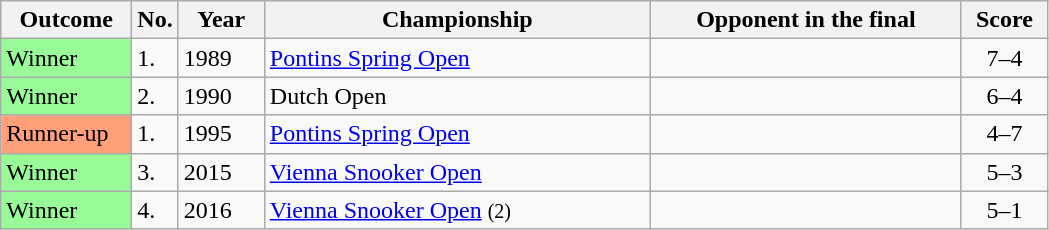<table class="wikitable">
<tr>
<th width="80">Outcome</th>
<th width="20">No.</th>
<th width="50">Year</th>
<th width="250">Championship</th>
<th width="200">Opponent in the final</th>
<th width="50">Score</th>
</tr>
<tr>
<td style="background:#98FB98">Winner</td>
<td>1.</td>
<td>1989</td>
<td><a href='#'>Pontins Spring Open</a></td>
<td> </td>
<td align="center">7–4</td>
</tr>
<tr>
<td style="background:#98FB98">Winner</td>
<td>2.</td>
<td>1990</td>
<td>Dutch Open</td>
<td> </td>
<td align="center">6–4</td>
</tr>
<tr>
<td style="background:#ffa07a;">Runner-up</td>
<td>1.</td>
<td>1995</td>
<td><a href='#'>Pontins Spring Open</a></td>
<td> </td>
<td align="center">4–7</td>
</tr>
<tr>
<td style="background:#98FB98">Winner</td>
<td>3.</td>
<td>2015</td>
<td><a href='#'>Vienna Snooker Open</a></td>
<td> </td>
<td align="center">5–3</td>
</tr>
<tr>
<td style="background:#98FB98">Winner</td>
<td>4.</td>
<td>2016</td>
<td><a href='#'>Vienna Snooker Open</a> <small>(2)</small></td>
<td> </td>
<td align="center">5–1</td>
</tr>
</table>
